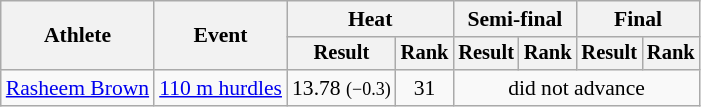<table class=wikitable style=font-size:90%>
<tr>
<th rowspan=2>Athlete</th>
<th rowspan=2>Event</th>
<th colspan=2>Heat</th>
<th colspan=2>Semi-final</th>
<th colspan=2>Final</th>
</tr>
<tr style=font-size:95%>
<th>Result</th>
<th>Rank</th>
<th>Result</th>
<th>Rank</th>
<th>Result</th>
<th>Rank</th>
</tr>
<tr align=center>
<td align=left><a href='#'>Rasheem Brown</a></td>
<td align=left><a href='#'>110 m hurdles</a></td>
<td>13.78 <small>(−0.3)</small></td>
<td>31</td>
<td colspan=4>did not advance</td>
</tr>
</table>
